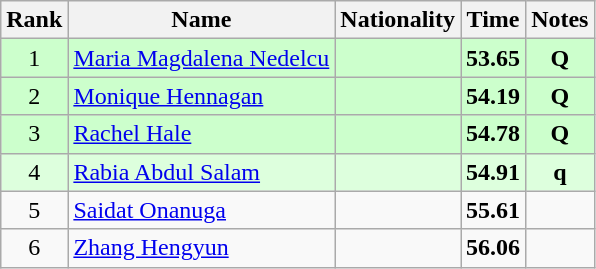<table class="wikitable sortable" style="text-align:center">
<tr>
<th>Rank</th>
<th>Name</th>
<th>Nationality</th>
<th>Time</th>
<th>Notes</th>
</tr>
<tr bgcolor=ccffcc>
<td>1</td>
<td align=left><a href='#'>Maria Magdalena Nedelcu</a></td>
<td align=left></td>
<td><strong>53.65</strong></td>
<td><strong>Q</strong></td>
</tr>
<tr bgcolor=ccffcc>
<td>2</td>
<td align=left><a href='#'>Monique Hennagan</a></td>
<td align=left></td>
<td><strong>54.19</strong></td>
<td><strong>Q</strong></td>
</tr>
<tr bgcolor=ccffcc>
<td>3</td>
<td align=left><a href='#'>Rachel Hale</a></td>
<td align=left></td>
<td><strong>54.78</strong></td>
<td><strong>Q</strong></td>
</tr>
<tr bgcolor=ddffdd>
<td>4</td>
<td align=left><a href='#'>Rabia Abdul Salam</a></td>
<td align=left></td>
<td><strong>54.91</strong></td>
<td><strong>q</strong></td>
</tr>
<tr>
<td>5</td>
<td align=left><a href='#'>Saidat Onanuga</a></td>
<td align=left></td>
<td><strong>55.61</strong></td>
<td></td>
</tr>
<tr>
<td>6</td>
<td align=left><a href='#'>Zhang Hengyun</a></td>
<td align=left></td>
<td><strong>56.06</strong></td>
<td></td>
</tr>
</table>
